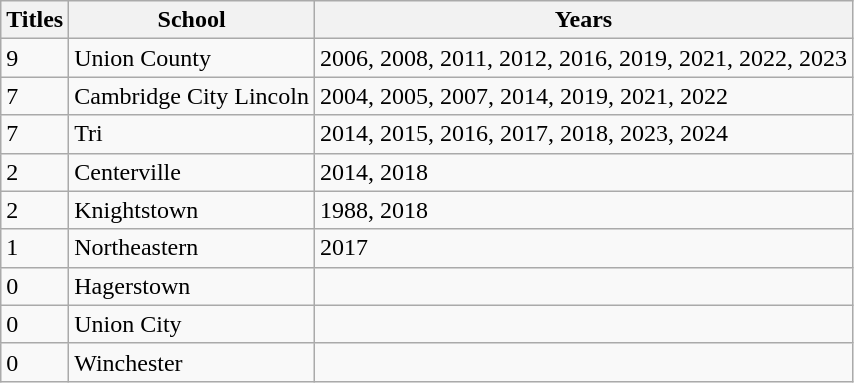<table class="wikitable">
<tr>
<th>Titles</th>
<th>School</th>
<th>Years</th>
</tr>
<tr>
<td>9</td>
<td>Union County</td>
<td>2006, 2008, 2011, 2012, 2016, 2019, 2021, 2022, 2023</td>
</tr>
<tr>
<td>7</td>
<td>Cambridge City Lincoln</td>
<td>2004, 2005, 2007, 2014, 2019, 2021, 2022</td>
</tr>
<tr>
<td>7</td>
<td>Tri</td>
<td>2014, 2015, 2016, 2017, 2018, 2023, 2024</td>
</tr>
<tr>
<td>2</td>
<td>Centerville</td>
<td>2014, 2018</td>
</tr>
<tr>
<td>2</td>
<td>Knightstown</td>
<td>1988, 2018</td>
</tr>
<tr>
<td>1</td>
<td>Northeastern</td>
<td>2017</td>
</tr>
<tr>
<td>0</td>
<td>Hagerstown</td>
<td></td>
</tr>
<tr>
<td>0</td>
<td>Union City</td>
<td></td>
</tr>
<tr>
<td>0</td>
<td>Winchester</td>
<td></td>
</tr>
</table>
